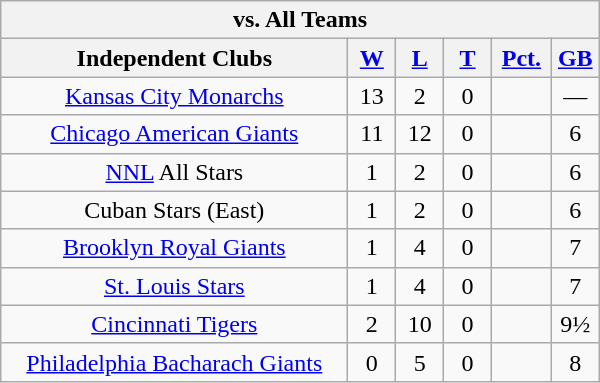<table class="wikitable" width="400em" style="text-align:center;">
<tr>
<th colspan="6">vs. All Teams</th>
</tr>
<tr>
<th width="58%">Independent Clubs</th>
<th width="8%"><a href='#'>W</a></th>
<th width="8%"><a href='#'>L</a></th>
<th width="8%"><a href='#'>T</a></th>
<th width="10%"><a href='#'>Pct.</a></th>
<th width="8%"><a href='#'>GB</a></th>
</tr>
<tr>
<td><a href='#'>Kansas City Monarchs</a></td>
<td>13</td>
<td>2</td>
<td>0</td>
<td></td>
<td>—</td>
</tr>
<tr>
<td><a href='#'>Chicago American Giants</a></td>
<td>11</td>
<td>12</td>
<td>0</td>
<td></td>
<td>6</td>
</tr>
<tr>
<td><a href='#'>NNL</a> All Stars</td>
<td>1</td>
<td>2</td>
<td>0</td>
<td></td>
<td>6</td>
</tr>
<tr>
<td>Cuban Stars (East)</td>
<td>1</td>
<td>2</td>
<td>0</td>
<td></td>
<td>6</td>
</tr>
<tr>
<td><a href='#'>Brooklyn Royal Giants</a></td>
<td>1</td>
<td>4</td>
<td>0</td>
<td></td>
<td>7</td>
</tr>
<tr>
<td><a href='#'>St. Louis Stars</a></td>
<td>1</td>
<td>4</td>
<td>0</td>
<td></td>
<td>7</td>
</tr>
<tr>
<td><a href='#'>Cincinnati Tigers</a></td>
<td>2</td>
<td>10</td>
<td>0</td>
<td></td>
<td>9½</td>
</tr>
<tr>
<td><a href='#'>Philadelphia Bacharach Giants</a></td>
<td>0</td>
<td>5</td>
<td>0</td>
<td></td>
<td>8</td>
</tr>
</table>
